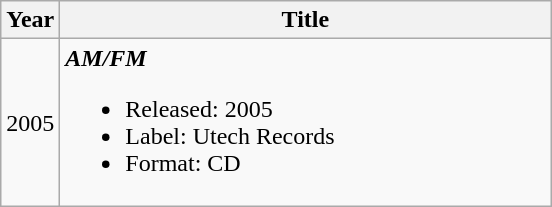<table class="wikitable">
<tr>
<th>Year</th>
<th style="width:225px;">Title</th>
</tr>
<tr>
<td>2005</td>
<td style="width:20em"><strong><em>AM/FM</em></strong><br><ul><li>Released: 2005</li><li>Label: Utech Records </li><li>Format: CD</li></ul></td>
</tr>
</table>
